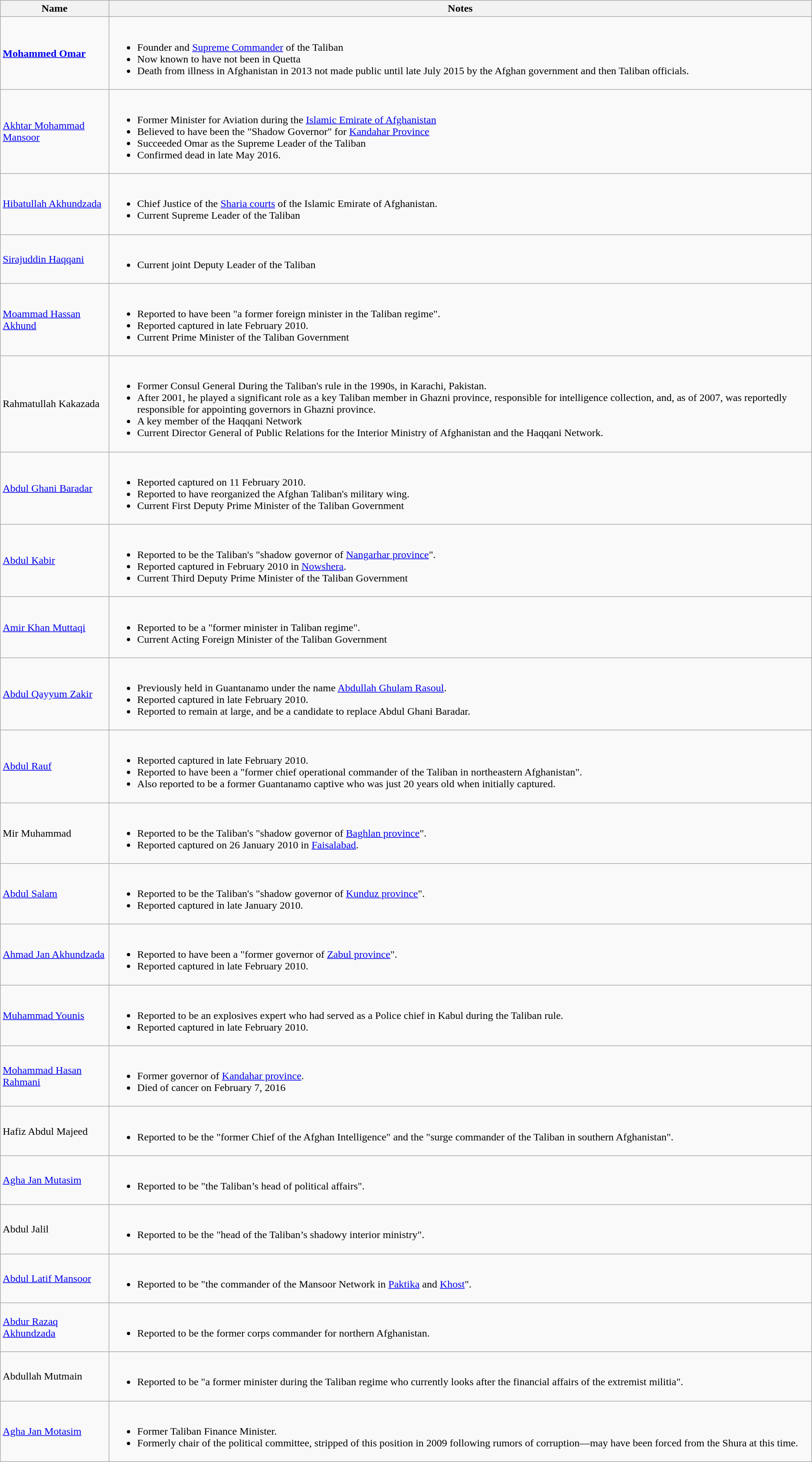<table class="wikitable sortable">
<tr>
<th><strong>Name</strong></th>
<th><strong>Notes</strong></th>
</tr>
<tr>
<td><strong><a href='#'>Mohammed Omar</a></strong></td>
<td><br><ul><li>Founder and <a href='#'>Supreme Commander</a> of the Taliban</li><li>Now known to have not been in Quetta</li><li>Death from illness in Afghanistan in 2013 not made public until late July 2015 by the Afghan government and then Taliban officials.</li></ul></td>
</tr>
<tr>
<td><a href='#'>Akhtar Mohammad Mansoor</a></td>
<td><br><ul><li>Former Minister for Aviation during the <a href='#'>Islamic Emirate of Afghanistan</a></li><li>Believed to have been the "Shadow Governor" for <a href='#'>Kandahar Province</a></li><li>Succeeded Omar as the Supreme Leader of the Taliban</li><li>Confirmed dead in late May 2016.</li></ul></td>
</tr>
<tr>
<td><a href='#'>Hibatullah Akhundzada</a></td>
<td><br><ul><li>Chief Justice of the <a href='#'>Sharia courts</a> of the Islamic Emirate of Afghanistan.</li><li>Current Supreme Leader of the Taliban</li></ul></td>
</tr>
<tr>
<td><a href='#'>Sirajuddin Haqqani</a></td>
<td><br><ul><li>Current joint Deputy Leader of the Taliban</li></ul></td>
</tr>
<tr>
<td><a href='#'>Moammad Hassan Akhund</a></td>
<td><br><ul><li>Reported to have been "a former foreign minister in the Taliban regime".</li><li>Reported captured in late February 2010.</li><li>Current Prime Minister of the Taliban Government</li></ul></td>
</tr>
<tr>
<td>Rahmatullah Kakazada</td>
<td><br><ul><li>Former Consul General During the Taliban's rule in the 1990s, in Karachi, Pakistan.</li><li>After 2001, he played a significant role as a key Taliban member in Ghazni province, responsible for intelligence collection, and, as of 2007, was reportedly responsible for appointing governors in Ghazni province.</li><li>A key member of the Haqqani Network</li><li>Current Director General of Public Relations for the Interior Ministry of Afghanistan and the Haqqani Network.</li></ul></td>
</tr>
<tr>
<td><a href='#'>Abdul Ghani Baradar</a></td>
<td><br><ul><li>Reported captured on 11 February 2010.</li><li>Reported to have reorganized the Afghan Taliban's military wing.</li><li>Current First Deputy Prime Minister of the Taliban Government</li></ul></td>
</tr>
<tr>
<td><a href='#'>Abdul Kabir</a></td>
<td><br><ul><li>Reported to be the Taliban's "shadow governor of <a href='#'>Nangarhar province</a>".</li><li>Reported captured in February 2010 in <a href='#'>Nowshera</a>.</li><li>Current Third Deputy Prime Minister of the Taliban Government</li></ul></td>
</tr>
<tr>
<td><a href='#'>Amir Khan Muttaqi</a></td>
<td><br><ul><li>Reported to be a "former minister in Taliban regime".</li><li>Current Acting Foreign Minister of the Taliban Government</li></ul></td>
</tr>
<tr>
<td><a href='#'>Abdul Qayyum Zakir</a></td>
<td><br><ul><li>Previously held in Guantanamo under the name <a href='#'>Abdullah Ghulam Rasoul</a>.</li><li>Reported captured in late February 2010.</li><li>Reported to remain at large, and be a candidate to replace Abdul Ghani Baradar.</li></ul></td>
</tr>
<tr>
<td><a href='#'>Abdul Rauf</a></td>
<td><br><ul><li>Reported captured in late February 2010.</li><li>Reported to have been a "former chief operational commander of the Taliban in northeastern Afghanistan".</li><li>Also reported to be a former Guantanamo captive who was just 20 years old when initially captured.</li></ul></td>
</tr>
<tr>
<td>Mir Muhammad</td>
<td><br><ul><li>Reported to be the Taliban's "shadow governor of <a href='#'>Baghlan province</a>".</li><li>Reported captured on 26 January 2010 in <a href='#'>Faisalabad</a>.</li></ul></td>
</tr>
<tr>
<td><a href='#'>Abdul Salam</a></td>
<td><br><ul><li>Reported to be the Taliban's "shadow governor of <a href='#'>Kunduz province</a>".</li><li>Reported captured in late January 2010.</li></ul></td>
</tr>
<tr>
<td><a href='#'>Ahmad Jan Akhundzada</a></td>
<td><br><ul><li>Reported to have been a "former governor of <a href='#'>Zabul province</a>".</li><li>Reported captured in late February 2010.</li></ul></td>
</tr>
<tr>
<td><a href='#'>Muhammad Younis</a></td>
<td><br><ul><li>Reported to be an explosives expert who had served as a Police chief in Kabul during the Taliban rule.</li><li>Reported captured in late February 2010.</li></ul></td>
</tr>
<tr>
<td><a href='#'>Mohammad Hasan Rahmani</a></td>
<td><br><ul><li>Former governor of <a href='#'>Kandahar province</a>.</li><li>Died of cancer on February 7, 2016</li></ul></td>
</tr>
<tr>
<td>Hafiz Abdul Majeed</td>
<td><br><ul><li>Reported to be the "former Chief of the Afghan Intelligence" and the "surge commander of the Taliban in southern Afghanistan".</li></ul></td>
</tr>
<tr>
<td><a href='#'>Agha Jan Mutasim</a></td>
<td><br><ul><li>Reported to be "the Taliban’s head of political affairs".</li></ul></td>
</tr>
<tr>
<td>Abdul Jalil</td>
<td><br><ul><li>Reported to be the "head of the Taliban’s shadowy interior ministry".</li></ul></td>
</tr>
<tr>
<td><a href='#'>Abdul Latif Mansoor</a></td>
<td><br><ul><li>Reported to be "the commander of the Mansoor Network in <a href='#'>Paktika</a> and <a href='#'>Khost</a>".</li></ul></td>
</tr>
<tr>
<td><a href='#'>Abdur Razaq Akhundzada</a></td>
<td><br><ul><li>Reported to be the former corps commander for northern Afghanistan.</li></ul></td>
</tr>
<tr>
<td>Abdullah Mutmain</td>
<td><br><ul><li>Reported to be "a former minister during the Taliban regime who currently looks after the financial affairs of the extremist militia".</li></ul></td>
</tr>
<tr>
<td><a href='#'>Agha Jan Motasim</a></td>
<td><br><ul><li>Former Taliban Finance Minister.</li><li>Formerly chair of the political committee, stripped of this position in 2009 following rumors of corruption—may have been forced from the Shura at this time.</li></ul></td>
</tr>
</table>
